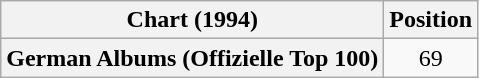<table class="wikitable plainrowheaders" style="text-align:center">
<tr>
<th scope="col">Chart (1994)</th>
<th scope="col">Position</th>
</tr>
<tr>
<th scope="row">German Albums (Offizielle Top 100)</th>
<td>69</td>
</tr>
</table>
